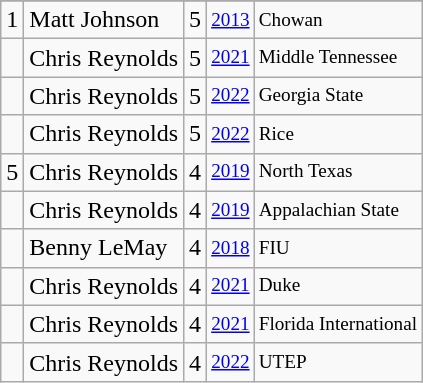<table class="wikitable">
<tr>
</tr>
<tr>
<td>1</td>
<td>Matt Johnson</td>
<td><abbr>5</abbr></td>
<td style="font-size:80%;"><a href='#'>2013</a></td>
<td style="font-size:80%;">Chowan</td>
</tr>
<tr>
<td></td>
<td>Chris Reynolds</td>
<td><abbr>5</abbr></td>
<td style="font-size:80%;"><a href='#'>2021</a></td>
<td style="font-size:80%;">Middle Tennessee</td>
</tr>
<tr>
<td></td>
<td>Chris Reynolds</td>
<td><abbr>5</abbr></td>
<td style="font-size:80%;"><a href='#'>2022</a></td>
<td style="font-size:80%;">Georgia State</td>
</tr>
<tr>
<td></td>
<td>Chris Reynolds</td>
<td><abbr>5</abbr></td>
<td style="font-size:80%;"><a href='#'>2022</a></td>
<td style="font-size:80%;">Rice</td>
</tr>
<tr>
<td>5</td>
<td>Chris Reynolds</td>
<td><abbr>4</abbr></td>
<td style="font-size:80%;"><a href='#'>2019</a></td>
<td style="font-size:80%;">North Texas</td>
</tr>
<tr>
<td></td>
<td>Chris Reynolds</td>
<td><abbr>4</abbr></td>
<td style="font-size:80%;"><a href='#'>2019</a></td>
<td style="font-size:80%;">Appalachian State</td>
</tr>
<tr>
<td></td>
<td>Benny LeMay</td>
<td><abbr>4</abbr></td>
<td style="font-size:80%;"><a href='#'>2018</a></td>
<td style="font-size:80%;">FIU</td>
</tr>
<tr>
<td></td>
<td>Chris Reynolds</td>
<td><abbr>4</abbr></td>
<td style="font-size:80%;"><a href='#'>2021</a></td>
<td style="font-size:80%;">Duke</td>
</tr>
<tr>
<td></td>
<td>Chris Reynolds</td>
<td><abbr>4</abbr></td>
<td style="font-size:80%;"><a href='#'>2021</a></td>
<td style="font-size:80%;">Florida International</td>
</tr>
<tr>
<td></td>
<td>Chris Reynolds</td>
<td><abbr>4</abbr></td>
<td style="font-size:80%;"><a href='#'>2022</a></td>
<td style="font-size:80%;">UTEP</td>
</tr>
</table>
